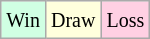<table class="wikitable">
<tr>
<td style="background-color: #d0ffe3;"><small>Win</small></td>
<td style="background-color: #ffffdd;"><small>Draw</small></td>
<td style="background-color: #ffd0e3;"><small>Loss</small></td>
</tr>
</table>
